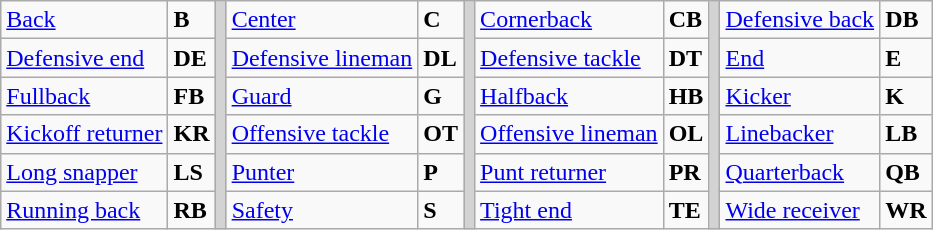<table class="wikitable">
<tr>
<td><a href='#'>Back</a></td>
<td><strong>B</strong></td>
<td rowSpan="6" style="background-color:lightgrey;"></td>
<td><a href='#'>Center</a></td>
<td><strong>C</strong></td>
<td rowSpan="6" style="background-color:lightgrey;"></td>
<td><a href='#'>Cornerback</a></td>
<td><strong>CB</strong></td>
<td rowSpan="6" style="background-color:lightgrey;"></td>
<td><a href='#'>Defensive back</a></td>
<td><strong>DB</strong></td>
</tr>
<tr>
<td><a href='#'>Defensive end</a></td>
<td><strong>DE</strong></td>
<td><a href='#'>Defensive lineman</a></td>
<td><strong>DL</strong></td>
<td><a href='#'>Defensive tackle</a></td>
<td><strong>DT</strong></td>
<td><a href='#'>End</a></td>
<td><strong>E</strong></td>
</tr>
<tr>
<td><a href='#'>Fullback</a></td>
<td><strong>FB</strong></td>
<td><a href='#'>Guard</a></td>
<td><strong>G</strong></td>
<td><a href='#'>Halfback</a></td>
<td><strong>HB</strong></td>
<td><a href='#'>Kicker</a></td>
<td><strong>K</strong></td>
</tr>
<tr>
<td><a href='#'>Kickoff returner</a></td>
<td><strong>KR</strong></td>
<td><a href='#'>Offensive tackle</a></td>
<td><strong>OT</strong></td>
<td><a href='#'>Offensive lineman</a></td>
<td><strong>OL</strong></td>
<td><a href='#'>Linebacker</a></td>
<td><strong>LB</strong></td>
</tr>
<tr>
<td><a href='#'>Long snapper</a></td>
<td><strong>LS</strong></td>
<td><a href='#'>Punter</a></td>
<td><strong>P</strong></td>
<td><a href='#'>Punt returner</a></td>
<td><strong>PR</strong></td>
<td><a href='#'>Quarterback</a></td>
<td><strong>QB</strong></td>
</tr>
<tr>
<td><a href='#'>Running back</a></td>
<td><strong>RB</strong></td>
<td><a href='#'>Safety</a></td>
<td><strong>S</strong></td>
<td><a href='#'>Tight end</a></td>
<td><strong>TE</strong></td>
<td><a href='#'>Wide receiver</a></td>
<td><strong>WR</strong></td>
</tr>
</table>
